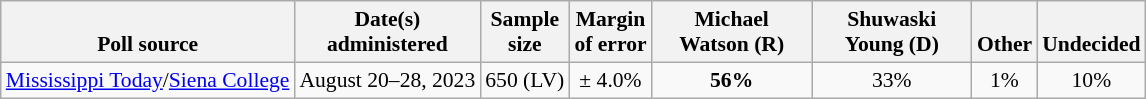<table class="wikitable" style="font-size:90%;text-align:center;">
<tr valign=bottom>
<th>Poll source</th>
<th>Date(s)<br>administered</th>
<th>Sample<br>size</th>
<th>Margin<br>of error</th>
<th style="width:100px;">Michael<br>Watson (R)</th>
<th style="width:100px;">Shuwaski<br>Young (D)</th>
<th>Other</th>
<th>Undecided</th>
</tr>
<tr>
<td style="text-align:left;"><a href='#'>Mississippi Today</a>/<a href='#'>Siena College</a></td>
<td>August 20–28, 2023</td>
<td>650 (LV)</td>
<td>± 4.0%</td>
<td><strong>56%</strong></td>
<td>33%</td>
<td>1%</td>
<td>10%</td>
</tr>
</table>
